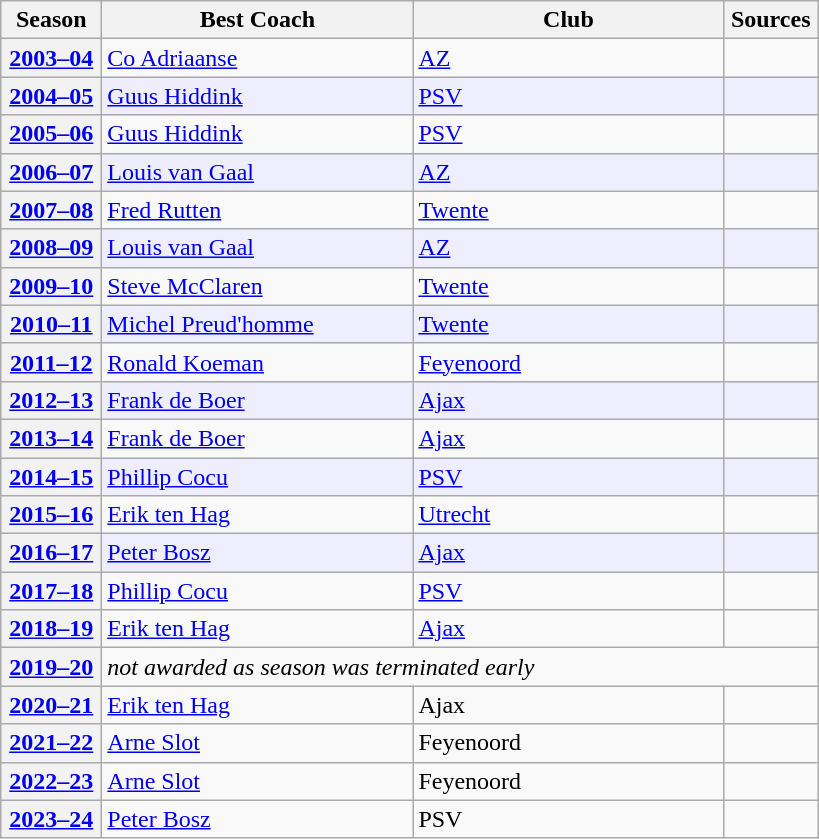<table class="wikitable" style="margin-right: 0;">
<tr text-align:center;">
<th style="width:60px;">Season</th>
<th style="width:200px;">Best Coach</th>
<th style="width:200px;">Club</th>
<th style="width:55px;">Sources</th>
</tr>
<tr>
<th><a href='#'>2003–04</a></th>
<td> <a href='#'>Co Adriaanse</a></td>
<td><a href='#'>AZ</a></td>
<td align="center"></td>
</tr>
<tr style="background:#EEEEFF">
<th><a href='#'>2004–05</a></th>
<td> <a href='#'>Guus Hiddink</a></td>
<td><a href='#'>PSV</a></td>
<td align="center"></td>
</tr>
<tr>
<th><a href='#'>2005–06</a></th>
<td> <a href='#'>Guus Hiddink</a></td>
<td><a href='#'>PSV</a></td>
<td align="center"></td>
</tr>
<tr style="background:#EEEEFF">
<th><a href='#'>2006–07</a></th>
<td> <a href='#'>Louis van Gaal</a></td>
<td><a href='#'>AZ</a></td>
<td align="center"></td>
</tr>
<tr>
<th><a href='#'>2007–08</a></th>
<td align="left"> <a href='#'>Fred Rutten</a></td>
<td><a href='#'>Twente</a></td>
<td align="center"></td>
</tr>
<tr style="background:#EEEEFF">
<th><a href='#'>2008–09</a></th>
<td> <a href='#'>Louis van Gaal</a></td>
<td><a href='#'>AZ</a></td>
<td align="center"></td>
</tr>
<tr>
<th><a href='#'>2009–10</a></th>
<td> <a href='#'>Steve McClaren</a></td>
<td><a href='#'>Twente</a></td>
<td align="center"></td>
</tr>
<tr style="background:#EEEEFF">
<th><a href='#'>2010–11</a></th>
<td> <a href='#'>Michel Preud'homme</a></td>
<td><a href='#'>Twente</a></td>
<td align="center"></td>
</tr>
<tr>
<th><a href='#'>2011–12</a></th>
<td> <a href='#'>Ronald Koeman</a></td>
<td><a href='#'>Feyenoord</a></td>
<td align="center"></td>
</tr>
<tr style="background:#EEEEFF">
<th><a href='#'>2012–13</a></th>
<td> <a href='#'>Frank de Boer</a></td>
<td><a href='#'>Ajax</a></td>
<td align="center"></td>
</tr>
<tr>
<th><a href='#'>2013–14</a></th>
<td> <a href='#'>Frank de Boer</a></td>
<td><a href='#'>Ajax</a></td>
<td align="center"></td>
</tr>
<tr style="background:#EEEEFF">
<th><a href='#'>2014–15</a></th>
<td> <a href='#'>Phillip Cocu</a></td>
<td><a href='#'>PSV</a></td>
<td align="center"></td>
</tr>
<tr>
<th><a href='#'>2015–16</a></th>
<td> <a href='#'>Erik ten Hag</a></td>
<td><a href='#'>Utrecht</a></td>
<td align="center"></td>
</tr>
<tr style="background:#EEEEFF">
<th><a href='#'>2016–17</a></th>
<td> <a href='#'>Peter Bosz</a></td>
<td><a href='#'>Ajax</a></td>
<td align="center"></td>
</tr>
<tr>
<th><a href='#'>2017–18</a></th>
<td> <a href='#'>Phillip Cocu</a></td>
<td><a href='#'>PSV</a></td>
<td align="center"></td>
</tr>
<tr>
<th><a href='#'>2018–19</a></th>
<td> <a href='#'>Erik ten Hag</a></td>
<td><a href='#'>Ajax</a></td>
<td align="center"></td>
</tr>
<tr>
<th><a href='#'>2019–20</a></th>
<td colspan=3><em>not awarded as season was terminated early</em></td>
</tr>
<tr>
<th><a href='#'>2020–21</a></th>
<td> <a href='#'>Erik ten Hag</a></td>
<td>Ajax</td>
<td align="center"></td>
</tr>
<tr>
<th><a href='#'>2021–22</a></th>
<td> <a href='#'>Arne Slot</a></td>
<td>Feyenoord</td>
<td align="center"></td>
</tr>
<tr>
<th><a href='#'>2022–23</a></th>
<td> <a href='#'>Arne Slot</a></td>
<td>Feyenoord</td>
<td align="center"></td>
</tr>
<tr>
<th><a href='#'>2023–24</a></th>
<td> <a href='#'>Peter Bosz</a></td>
<td>PSV</td>
<td></td>
</tr>
</table>
